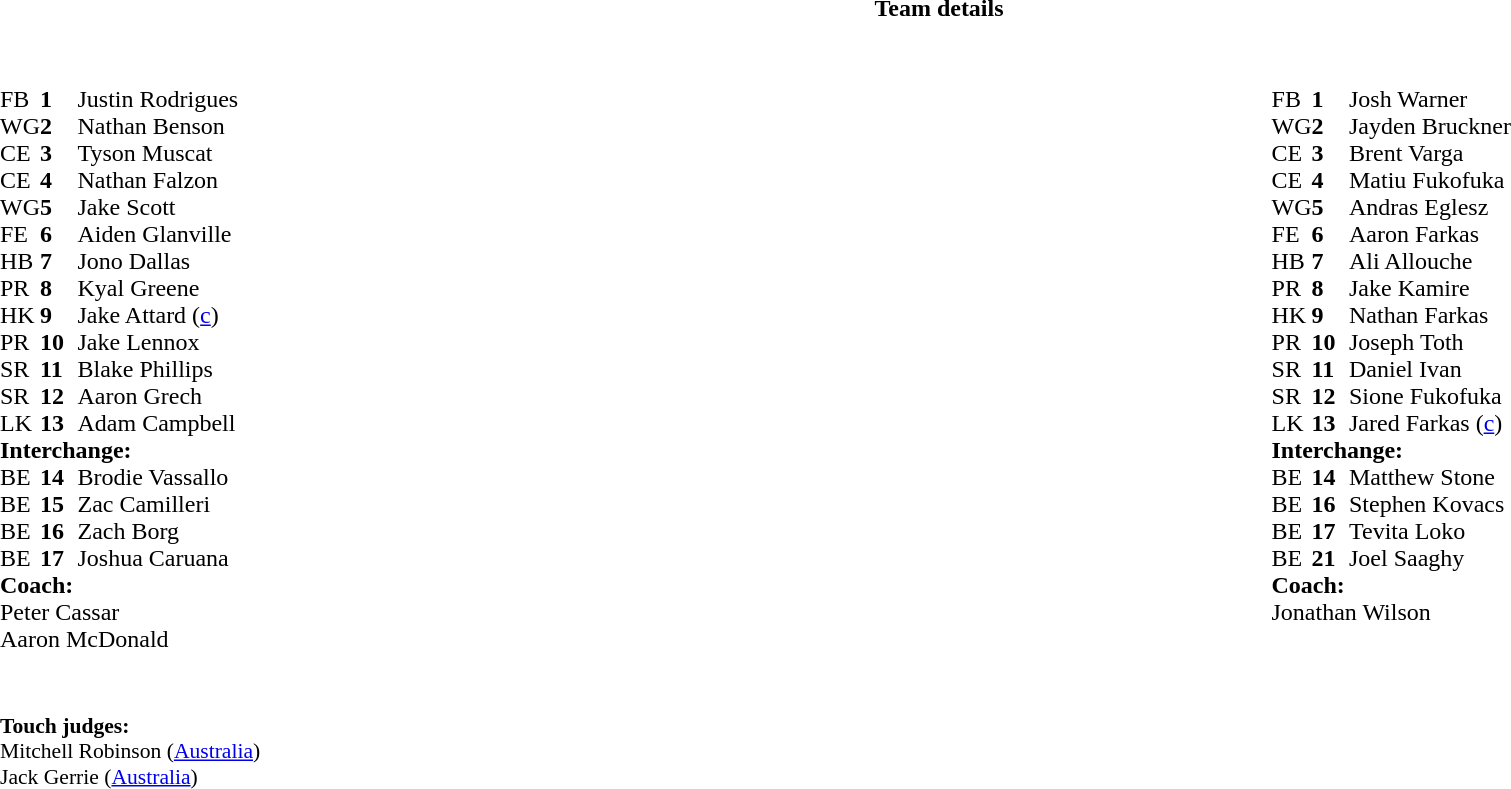<table border="0" width="100%" class="collapsible collapsed">
<tr>
<th>Team details</th>
</tr>
<tr>
<td><br><table width="100%">
<tr>
<td valign="top" width="50%"><br><table style="font-size: 100%" cellspacing="0" cellpadding="0">
<tr>
<th width="25"></th>
<th width="25"></th>
<th></th>
<th width="25"></th>
</tr>
<tr>
<td>FB</td>
<td><strong>1</strong></td>
<td>Justin Rodrigues</td>
</tr>
<tr>
<td>WG</td>
<td><strong>2</strong></td>
<td>Nathan Benson</td>
</tr>
<tr>
<td>CE</td>
<td><strong>3</strong></td>
<td>Tyson Muscat</td>
</tr>
<tr>
<td>CE</td>
<td><strong>4</strong></td>
<td>Nathan Falzon</td>
</tr>
<tr>
<td>WG</td>
<td><strong>5</strong></td>
<td>Jake Scott</td>
</tr>
<tr>
<td>FE</td>
<td><strong>6</strong></td>
<td>Aiden Glanville</td>
</tr>
<tr>
<td>HB</td>
<td><strong>7</strong></td>
<td>Jono Dallas</td>
</tr>
<tr>
<td>PR</td>
<td><strong>8</strong></td>
<td>Kyal Greene</td>
</tr>
<tr>
<td>HK</td>
<td><strong>9</strong></td>
<td>Jake Attard (<a href='#'>c</a>)</td>
</tr>
<tr>
<td>PR</td>
<td><strong>10</strong></td>
<td>Jake Lennox</td>
</tr>
<tr>
<td>SR</td>
<td><strong>11</strong></td>
<td>Blake Phillips</td>
</tr>
<tr>
<td>SR</td>
<td><strong>12</strong></td>
<td>Aaron Grech</td>
</tr>
<tr>
<td>LK</td>
<td><strong>13</strong></td>
<td>Adam Campbell</td>
</tr>
<tr>
<td colspan=3><strong>Interchange:</strong></td>
</tr>
<tr>
<td>BE</td>
<td><strong>14</strong></td>
<td>Brodie Vassallo</td>
</tr>
<tr>
<td>BE</td>
<td><strong>15</strong></td>
<td>Zac Camilleri</td>
</tr>
<tr>
<td>BE</td>
<td><strong>16</strong></td>
<td>Zach Borg</td>
</tr>
<tr>
<td>BE</td>
<td><strong>17</strong></td>
<td>Joshua Caruana</td>
</tr>
<tr>
<td colspan=3><strong>Coach:</strong></td>
</tr>
<tr>
<td colspan="4"> Peter Cassar<br> Aaron McDonald</td>
</tr>
</table>
</td>
<td valign="top" width="50%"><br><table style="font-size: 100%" cellspacing="0" cellpadding="0" align="center">
<tr>
<th width="25"></th>
<th width="25"></th>
<th></th>
<th width="25"></th>
</tr>
<tr>
<td>FB</td>
<td><strong>1</strong></td>
<td>Josh Warner</td>
</tr>
<tr>
<td>WG</td>
<td><strong>2</strong></td>
<td>Jayden Bruckner</td>
</tr>
<tr>
<td>CE</td>
<td><strong>3</strong></td>
<td>Brent Varga</td>
</tr>
<tr>
<td>CE</td>
<td><strong>4</strong></td>
<td>Matiu Fukofuka</td>
</tr>
<tr>
<td>WG</td>
<td><strong>5</strong></td>
<td>Andras Eglesz</td>
</tr>
<tr>
<td>FE</td>
<td><strong>6</strong></td>
<td>Aaron Farkas</td>
</tr>
<tr>
<td>HB</td>
<td><strong>7</strong></td>
<td>Ali Allouche</td>
</tr>
<tr>
<td>PR</td>
<td><strong>8</strong></td>
<td>Jake Kamire</td>
</tr>
<tr>
<td>HK</td>
<td><strong>9</strong></td>
<td>Nathan Farkas</td>
</tr>
<tr>
<td>PR</td>
<td><strong>10</strong></td>
<td>Joseph Toth</td>
</tr>
<tr>
<td>SR</td>
<td><strong>11</strong></td>
<td>Daniel Ivan</td>
</tr>
<tr>
<td>SR</td>
<td><strong>12</strong></td>
<td>Sione Fukofuka</td>
</tr>
<tr>
<td>LK</td>
<td><strong>13</strong></td>
<td>Jared Farkas (<a href='#'>c</a>)</td>
</tr>
<tr>
<td colspan=3><strong>Interchange:</strong></td>
</tr>
<tr>
<td>BE</td>
<td><strong>14</strong></td>
<td>Matthew Stone</td>
</tr>
<tr>
<td>BE</td>
<td><strong>16</strong></td>
<td>Stephen Kovacs</td>
</tr>
<tr>
<td>BE</td>
<td><strong>17</strong></td>
<td>Tevita Loko</td>
</tr>
<tr>
<td>BE</td>
<td><strong>21</strong></td>
<td>Joel Saaghy</td>
</tr>
<tr>
<td colspan=3><strong>Coach:</strong></td>
</tr>
<tr>
<td colspan="4"> Jonathan Wilson</td>
</tr>
</table>
</td>
</tr>
</table>
<table style="width:100%; font-size:90%;">
<tr>
<td><br><br><strong>Touch judges:</strong>
<br>Mitchell Robinson (<a href='#'>Australia</a>)
<br>Jack Gerrie (<a href='#'>Australia</a>)</td>
</tr>
</table>
</td>
</tr>
</table>
